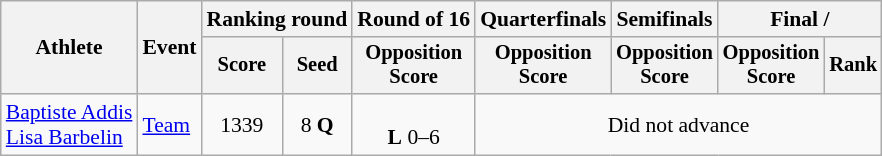<table class="wikitable" style="font-size:90%; text-align:center">
<tr>
<th rowspan=2>Athlete</th>
<th rowspan=2>Event</th>
<th colspan="2">Ranking round</th>
<th>Round of 16</th>
<th>Quarterfinals</th>
<th>Semifinals</th>
<th colspan="2">Final / </th>
</tr>
<tr style="font-size:95%">
<th>Score</th>
<th>Seed</th>
<th>Opposition<br>Score</th>
<th>Opposition<br>Score</th>
<th>Opposition<br>Score</th>
<th>Opposition<br>Score</th>
<th>Rank</th>
</tr>
<tr align=center>
<td align=left><a href='#'>Baptiste Addis</a><br><a href='#'>Lisa Barbelin</a></td>
<td align=left><a href='#'>Team</a></td>
<td>1339</td>
<td>8 <strong>Q</strong></td>
<td><br><strong>L</strong> 0–6</td>
<td colspan="4">Did not advance</td>
</tr>
</table>
